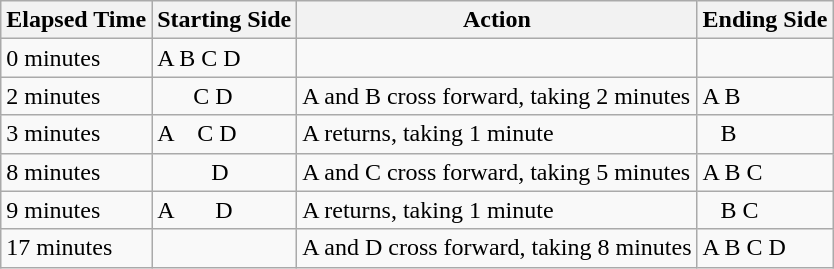<table class="wikitable">
<tr>
<th>Elapsed Time</th>
<th>Starting Side</th>
<th>Action</th>
<th>Ending Side</th>
</tr>
<tr>
<td>0 minutes</td>
<td>A B C D</td>
<td></td>
<td></td>
</tr>
<tr>
<td>2 minutes</td>
<td>      C D</td>
<td>A and B cross forward, taking 2 minutes</td>
<td>A B</td>
</tr>
<tr>
<td>3 minutes</td>
<td>A    C D</td>
<td>A returns, taking 1 minute</td>
<td>   B</td>
</tr>
<tr>
<td>8 minutes</td>
<td>         D</td>
<td>A and C cross forward, taking 5 minutes</td>
<td>A B C</td>
</tr>
<tr>
<td>9 minutes</td>
<td>A       D</td>
<td>A returns, taking 1 minute</td>
<td>   B C</td>
</tr>
<tr>
<td>17 minutes</td>
<td></td>
<td>A and D cross forward, taking 8 minutes</td>
<td>A B C D</td>
</tr>
</table>
